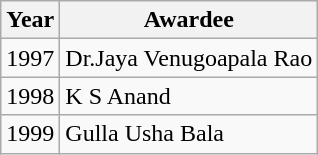<table class="wikitable">
<tr>
<th>Year</th>
<th>Awardee</th>
</tr>
<tr>
<td>1997</td>
<td>Dr.Jaya Venugoapala Rao</td>
</tr>
<tr>
<td>1998</td>
<td>K S Anand</td>
</tr>
<tr>
<td>1999</td>
<td>Gulla Usha Bala</td>
</tr>
</table>
